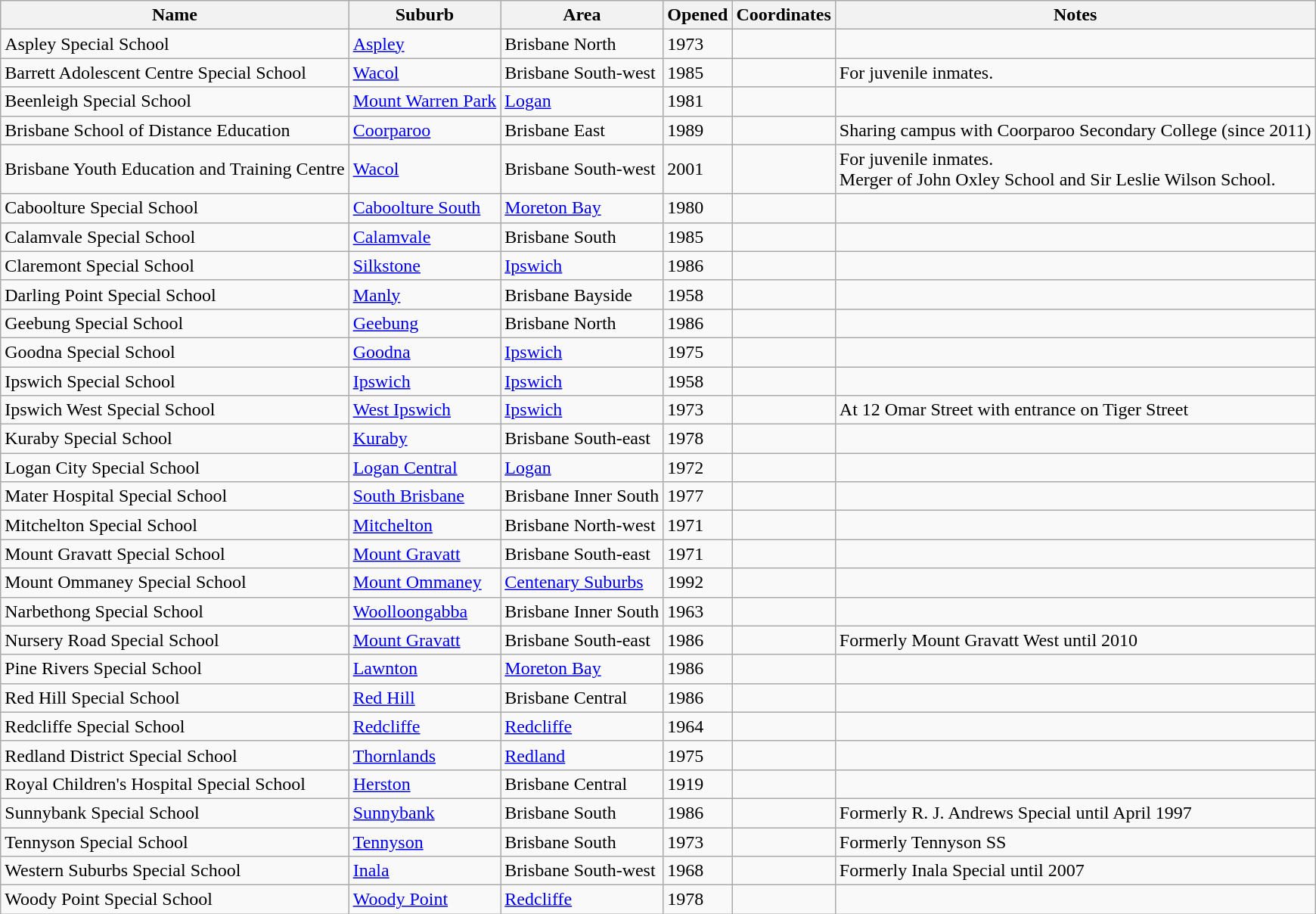<table class="wikitable sortable">
<tr>
<th>Name</th>
<th>Suburb</th>
<th>Area</th>
<th>Opened</th>
<th>Coordinates</th>
<th>Notes</th>
</tr>
<tr>
<td>Aspley Special School</td>
<td><a href='#'>Aspley</a></td>
<td>Brisbane North</td>
<td>1973</td>
<td></td>
<td></td>
</tr>
<tr>
<td>Barrett Adolescent Centre Special School</td>
<td><a href='#'>Wacol</a></td>
<td>Brisbane South-west</td>
<td>1985</td>
<td></td>
<td>For juvenile inmates.</td>
</tr>
<tr>
<td>Beenleigh Special School</td>
<td><a href='#'>Mount Warren Park</a></td>
<td><a href='#'>Logan</a></td>
<td>1981</td>
<td></td>
<td></td>
</tr>
<tr>
<td>Brisbane School of Distance Education</td>
<td><a href='#'>Coorparoo</a></td>
<td>Brisbane East</td>
<td>1989</td>
<td></td>
<td>Sharing campus with Coorparoo Secondary College (since 2011)</td>
</tr>
<tr>
<td>Brisbane Youth Education and Training Centre</td>
<td><a href='#'>Wacol</a></td>
<td>Brisbane South-west</td>
<td>2001</td>
<td></td>
<td>For juvenile inmates.<br>Merger of John Oxley School and Sir Leslie Wilson School.</td>
</tr>
<tr>
<td>Caboolture Special School</td>
<td><a href='#'>Caboolture South</a></td>
<td><a href='#'>Moreton Bay</a></td>
<td>1980</td>
<td></td>
<td></td>
</tr>
<tr>
<td>Calamvale Special School</td>
<td><a href='#'>Calamvale</a></td>
<td>Brisbane South</td>
<td>1985</td>
<td></td>
<td></td>
</tr>
<tr>
<td>Claremont Special School</td>
<td><a href='#'>Silkstone</a></td>
<td><a href='#'>Ipswich</a></td>
<td>1986</td>
<td></td>
<td></td>
</tr>
<tr>
<td>Darling Point Special School</td>
<td><a href='#'>Manly</a></td>
<td>Brisbane Bayside</td>
<td>1958</td>
<td></td>
<td></td>
</tr>
<tr>
<td>Geebung Special School</td>
<td><a href='#'>Geebung</a></td>
<td>Brisbane North</td>
<td>1986</td>
<td></td>
<td></td>
</tr>
<tr>
<td>Goodna Special School</td>
<td><a href='#'>Goodna</a></td>
<td><a href='#'>Ipswich</a></td>
<td>1975</td>
<td></td>
<td></td>
</tr>
<tr>
<td>Ipswich Special School</td>
<td><a href='#'>Ipswich</a></td>
<td><a href='#'>Ipswich</a></td>
<td>1958</td>
<td></td>
<td></td>
</tr>
<tr>
<td>Ipswich West Special School</td>
<td><a href='#'>West Ipswich</a></td>
<td><a href='#'>Ipswich</a></td>
<td>1973</td>
<td></td>
<td>At 12 Omar Street with entrance on Tiger Street</td>
</tr>
<tr>
<td>Kuraby Special School</td>
<td><a href='#'>Kuraby</a></td>
<td>Brisbane South-east</td>
<td>1978</td>
<td></td>
<td></td>
</tr>
<tr>
<td>Logan City Special School</td>
<td><a href='#'>Logan Central</a></td>
<td><a href='#'>Logan</a></td>
<td>1972</td>
<td></td>
<td></td>
</tr>
<tr>
<td>Mater Hospital Special School</td>
<td><a href='#'>South Brisbane</a></td>
<td>Brisbane Inner South</td>
<td>1977</td>
<td></td>
<td></td>
</tr>
<tr>
<td>Mitchelton Special School</td>
<td><a href='#'>Mitchelton</a></td>
<td>Brisbane North-west</td>
<td>1971</td>
<td></td>
<td></td>
</tr>
<tr>
<td>Mount Gravatt Special School</td>
<td><a href='#'>Mount Gravatt</a></td>
<td>Brisbane South-east</td>
<td>1971</td>
<td></td>
<td></td>
</tr>
<tr>
<td>Mount Ommaney Special School</td>
<td><a href='#'>Mount Ommaney</a></td>
<td><a href='#'>Centenary Suburbs</a></td>
<td>1992</td>
<td></td>
<td></td>
</tr>
<tr>
<td>Narbethong Special School</td>
<td><a href='#'>Woolloongabba</a></td>
<td>Brisbane Inner South</td>
<td>1963</td>
<td></td>
<td></td>
</tr>
<tr>
<td>Nursery Road Special School</td>
<td><a href='#'>Mount Gravatt</a></td>
<td>Brisbane South-east</td>
<td>1986</td>
<td></td>
<td>Formerly Mount Gravatt West until 2010</td>
</tr>
<tr>
<td>Pine Rivers Special School</td>
<td><a href='#'>Lawnton</a></td>
<td><a href='#'>Moreton Bay</a></td>
<td>1986</td>
<td></td>
<td></td>
</tr>
<tr>
<td>Red Hill Special School</td>
<td><a href='#'>Red Hill</a></td>
<td>Brisbane Central</td>
<td>1986</td>
<td></td>
<td></td>
</tr>
<tr>
<td>Redcliffe Special School</td>
<td><a href='#'>Redcliffe</a></td>
<td><a href='#'>Redcliffe</a></td>
<td>1964</td>
<td></td>
<td></td>
</tr>
<tr>
<td>Redland District Special School</td>
<td><a href='#'>Thornlands</a></td>
<td><a href='#'>Redland</a></td>
<td>1975</td>
<td></td>
<td></td>
</tr>
<tr>
<td>Royal Children's Hospital Special School</td>
<td><a href='#'>Herston</a></td>
<td>Brisbane Central</td>
<td>1919</td>
<td></td>
<td></td>
</tr>
<tr>
<td>Sunnybank Special School</td>
<td><a href='#'>Sunnybank</a></td>
<td>Brisbane South</td>
<td>1986</td>
<td></td>
<td>Formerly R. J. Andrews Special until April 1997</td>
</tr>
<tr>
<td>Tennyson Special School</td>
<td><a href='#'>Tennyson</a></td>
<td>Brisbane South</td>
<td>1973</td>
<td></td>
<td>Formerly Tennyson SS</td>
</tr>
<tr>
<td>Western Suburbs Special School</td>
<td><a href='#'>Inala</a></td>
<td>Brisbane South-west</td>
<td>1968</td>
<td></td>
<td>Formerly Inala Special until 2007</td>
</tr>
<tr>
<td>Woody Point Special School</td>
<td><a href='#'>Woody Point</a></td>
<td><a href='#'>Redcliffe</a></td>
<td>1978</td>
<td></td>
<td></td>
</tr>
</table>
